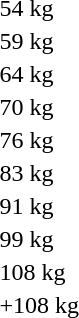<table>
<tr>
<td>54 kg</td>
<td></td>
<td></td>
<td></td>
</tr>
<tr>
<td>59 kg</td>
<td></td>
<td></td>
<td></td>
</tr>
<tr>
<td>64 kg</td>
<td></td>
<td></td>
<td></td>
</tr>
<tr>
<td>70 kg</td>
<td></td>
<td></td>
<td></td>
</tr>
<tr>
<td>76 kg</td>
<td></td>
<td></td>
<td></td>
</tr>
<tr>
<td>83 kg</td>
<td></td>
<td></td>
<td></td>
</tr>
<tr>
<td>91 kg</td>
<td></td>
<td></td>
<td></td>
</tr>
<tr>
<td>99 kg</td>
<td></td>
<td></td>
<td></td>
</tr>
<tr>
<td>108 kg</td>
<td></td>
<td></td>
<td></td>
</tr>
<tr>
<td>+108 kg</td>
<td></td>
<td></td>
<td></td>
</tr>
</table>
